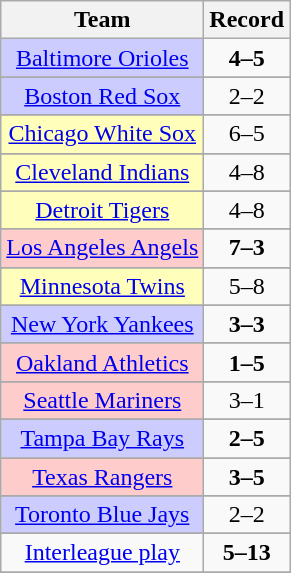<table class="wikitable">
<tr>
<th>Team</th>
<th>Record</th>
</tr>
<tr style="text-align:center">
<td bgcolor="#ccccff"><a href='#'>Baltimore Orioles</a></td>
<td><strong>4–5</strong></td>
</tr>
<tr>
</tr>
<tr style="text-align:center">
<td bgcolor="#ccccff"><a href='#'>Boston Red Sox</a></td>
<td>2–2</td>
</tr>
<tr>
</tr>
<tr style="text-align:center">
<td bgcolor="#ffffbb"><a href='#'>Chicago White Sox</a></td>
<td>6–5</td>
</tr>
<tr>
</tr>
<tr style="text-align:center">
<td bgcolor="#ffffbb"><a href='#'>Cleveland Indians</a></td>
<td>4–8</td>
</tr>
<tr>
</tr>
<tr style="text-align:center">
<td bgcolor="#ffffbb"><a href='#'>Detroit Tigers</a></td>
<td>4–8</td>
</tr>
<tr>
</tr>
<tr style="text-align:center">
<td bgcolor="#ffcccc"><a href='#'>Los Angeles Angels</a></td>
<td><strong>7–3</strong></td>
</tr>
<tr>
</tr>
<tr style="text-align:center">
<td bgcolor="#ffffbb"><a href='#'>Minnesota Twins</a></td>
<td>5–8</td>
</tr>
<tr>
</tr>
<tr style="text-align:center">
<td bgcolor="#ccccff"><a href='#'>New York Yankees</a></td>
<td><strong>3–3</strong></td>
</tr>
<tr>
</tr>
<tr style="text-align:center">
<td bgcolor="#ffcccc"><a href='#'>Oakland Athletics</a></td>
<td><strong>1–5</strong></td>
</tr>
<tr>
</tr>
<tr style="text-align:center">
<td bgcolor="#ffcccc"><a href='#'>Seattle Mariners</a></td>
<td>3–1</td>
</tr>
<tr>
</tr>
<tr style="text-align:center">
<td bgcolor="#ccccff"><a href='#'>Tampa Bay Rays</a></td>
<td><strong>2–5</strong></td>
</tr>
<tr>
</tr>
<tr style="text-align:center">
<td bgcolor="#ffcccc"><a href='#'>Texas Rangers</a></td>
<td><strong>3–5</strong></td>
</tr>
<tr>
</tr>
<tr style="text-align:center">
<td bgcolor="#ccccff"><a href='#'>Toronto Blue Jays</a></td>
<td>2–2</td>
</tr>
<tr>
</tr>
<tr style="text-align:center">
<td><a href='#'>Interleague play</a></td>
<td><strong>5–13</strong></td>
</tr>
<tr>
</tr>
</table>
